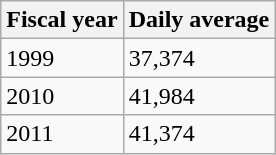<table class="wikitable">
<tr>
<th>Fiscal year</th>
<th>Daily average</th>
</tr>
<tr>
<td>1999</td>
<td>37,374</td>
</tr>
<tr>
<td>2010</td>
<td>41,984</td>
</tr>
<tr>
<td>2011</td>
<td>41,374</td>
</tr>
</table>
